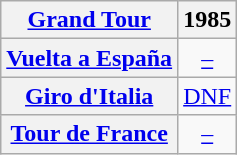<table class="wikitable plainrowheaders">
<tr>
<th scope="col"><a href='#'>Grand Tour</a></th>
<th scope="col">1985</th>
</tr>
<tr style="text-align:center;">
<th scope="row"> <a href='#'>Vuelta a España</a></th>
<td><a href='#'>–</a></td>
</tr>
<tr style="text-align:center;">
<th scope="row"> <a href='#'>Giro d'Italia</a></th>
<td><a href='#'>DNF</a></td>
</tr>
<tr style="text-align:center;">
<th scope="row"> <a href='#'>Tour de France</a></th>
<td><a href='#'>–</a></td>
</tr>
</table>
